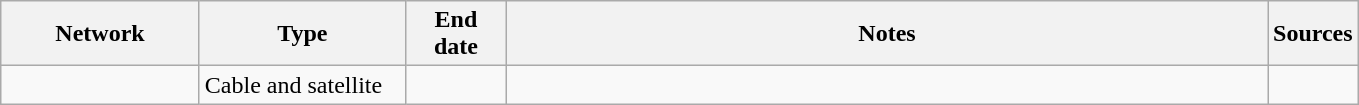<table class="wikitable">
<tr>
<th style="text-align:center; width:125px">Network</th>
<th style="text-align:center; width:130px">Type</th>
<th style="text-align:center; width:60px">End date</th>
<th style="text-align:center; width:500px">Notes</th>
<th style="text-align:center; width:30px">Sources</th>
</tr>
<tr>
<td><a href='#'></a></td>
<td>Cable and satellite</td>
<td></td>
<td></td>
<td></td>
</tr>
</table>
